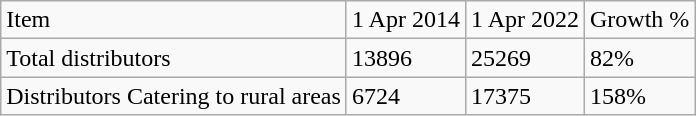<table class="wikitable">
<tr>
<td>Item</td>
<td>1 Apr 2014</td>
<td>1 Apr 2022</td>
<td>Growth %</td>
</tr>
<tr>
<td>Total distributors</td>
<td>13896</td>
<td>25269</td>
<td>82%</td>
</tr>
<tr>
<td>Distributors Catering to rural areas</td>
<td>6724</td>
<td>17375</td>
<td>158%</td>
</tr>
</table>
